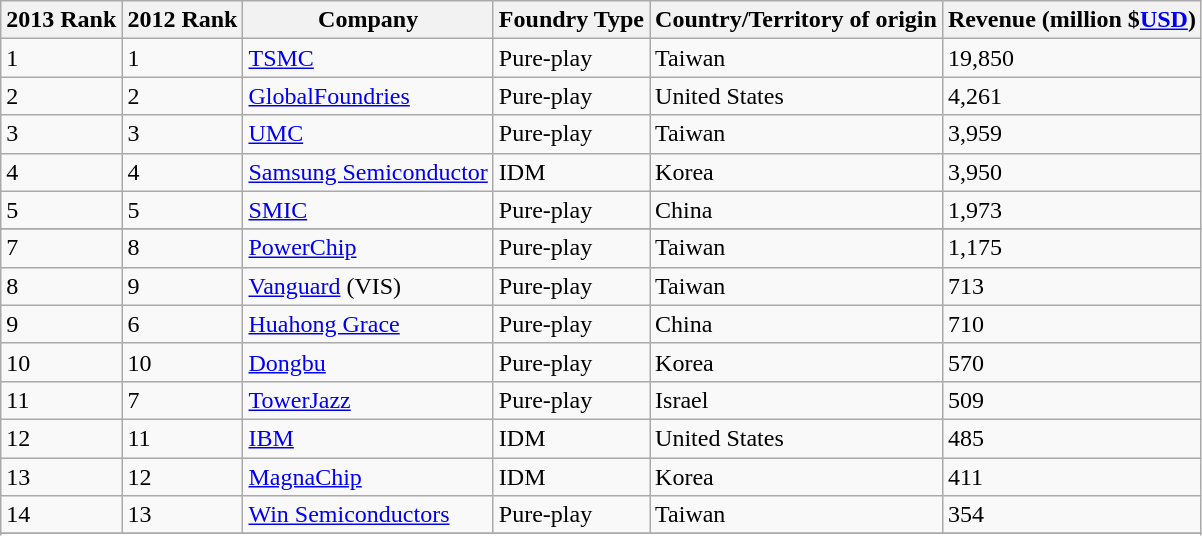<table class="wikitable">
<tr>
<th>2013 Rank</th>
<th>2012 Rank</th>
<th>Company</th>
<th>Foundry Type</th>
<th>Country/Territory of origin</th>
<th>Revenue (million $<a href='#'>USD</a>)</th>
</tr>
<tr>
<td>1</td>
<td>1</td>
<td><a href='#'>TSMC</a></td>
<td>Pure-play</td>
<td>Taiwan</td>
<td>19,850</td>
</tr>
<tr>
<td>2</td>
<td>2</td>
<td><a href='#'>GlobalFoundries</a></td>
<td>Pure-play</td>
<td>United States</td>
<td>4,261</td>
</tr>
<tr>
<td>3</td>
<td>3</td>
<td><a href='#'>UMC</a></td>
<td>Pure-play</td>
<td>Taiwan</td>
<td>3,959</td>
</tr>
<tr>
<td>4</td>
<td>4</td>
<td><a href='#'>Samsung Semiconductor</a></td>
<td>IDM</td>
<td>Korea</td>
<td>3,950</td>
</tr>
<tr>
<td>5</td>
<td>5</td>
<td><a href='#'>SMIC</a></td>
<td>Pure-play</td>
<td>China</td>
<td>1,973</td>
</tr>
<tr>
</tr>
<tr>
<td>7</td>
<td>8</td>
<td><a href='#'>PowerChip</a></td>
<td>Pure-play</td>
<td>Taiwan</td>
<td>1,175</td>
</tr>
<tr>
<td>8</td>
<td>9</td>
<td><a href='#'>Vanguard</a> (VIS)</td>
<td>Pure-play</td>
<td>Taiwan</td>
<td>713</td>
</tr>
<tr>
<td>9</td>
<td>6</td>
<td><a href='#'>Huahong Grace</a></td>
<td>Pure-play</td>
<td>China</td>
<td>710</td>
</tr>
<tr>
<td>10</td>
<td>10</td>
<td><a href='#'>Dongbu</a></td>
<td>Pure-play</td>
<td>Korea</td>
<td>570</td>
</tr>
<tr>
<td>11</td>
<td>7</td>
<td><a href='#'>TowerJazz</a></td>
<td>Pure-play</td>
<td>Israel</td>
<td>509</td>
</tr>
<tr>
<td>12</td>
<td>11</td>
<td><a href='#'>IBM</a></td>
<td>IDM</td>
<td>United States</td>
<td>485</td>
</tr>
<tr>
<td>13</td>
<td>12</td>
<td><a href='#'>MagnaChip</a></td>
<td>IDM</td>
<td>Korea</td>
<td>411</td>
</tr>
<tr>
<td>14</td>
<td>13</td>
<td><a href='#'>Win Semiconductors</a></td>
<td>Pure-play</td>
<td>Taiwan</td>
<td>354</td>
</tr>
<tr>
</tr>
<tr>
</tr>
</table>
